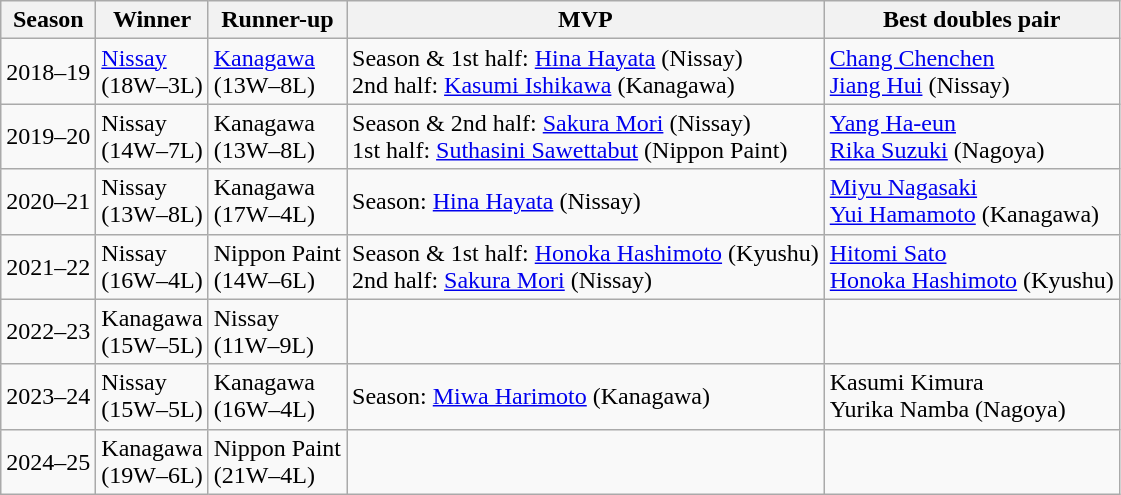<table class="wikitable">
<tr>
<th>Season</th>
<th>Winner</th>
<th>Runner-up</th>
<th>MVP</th>
<th>Best doubles pair</th>
</tr>
<tr>
<td>2018–19</td>
<td><a href='#'>Nissay</a><br>(18W–3L)</td>
<td><a href='#'>Kanagawa</a><br>(13W–8L)</td>
<td>Season & 1st half:  <a href='#'>Hina Hayata</a> (Nissay)<br>2nd half:  <a href='#'>Kasumi Ishikawa</a> (Kanagawa)</td>
<td> <a href='#'>Chang Chenchen</a><br> <a href='#'>Jiang Hui</a> (Nissay)</td>
</tr>
<tr>
<td>2019–20</td>
<td>Nissay<br>(14W–7L)</td>
<td>Kanagawa<br>(13W–8L)</td>
<td>Season & 2nd half:  <a href='#'>Sakura Mori</a> (Nissay)<br>1st half:  <a href='#'>Suthasini Sawettabut</a> (Nippon Paint)</td>
<td> <a href='#'>Yang Ha-eun</a><br> <a href='#'>Rika Suzuki</a> (Nagoya)</td>
</tr>
<tr>
<td>2020–21</td>
<td>Nissay<br>(13W–8L)</td>
<td>Kanagawa<br>(17W–4L)</td>
<td>Season:  <a href='#'>Hina Hayata</a> (Nissay)</td>
<td> <a href='#'>Miyu Nagasaki</a><br> <a href='#'>Yui Hamamoto</a> (Kanagawa)</td>
</tr>
<tr>
<td>2021–22</td>
<td>Nissay<br>(16W–4L)</td>
<td>Nippon Paint<br>(14W–6L)</td>
<td>Season & 1st half:  <a href='#'>Honoka Hashimoto</a> (Kyushu)<br>2nd half:  <a href='#'>Sakura Mori</a> (Nissay)</td>
<td> <a href='#'>Hitomi Sato</a><br> <a href='#'>Honoka Hashimoto</a> (Kyushu)</td>
</tr>
<tr>
<td>2022–23</td>
<td>Kanagawa<br>(15W–5L)</td>
<td>Nissay<br>(11W–9L)</td>
<td></td>
<td></td>
</tr>
<tr>
<td>2023–24</td>
<td>Nissay<br>(15W–5L)</td>
<td>Kanagawa<br>(16W–4L)</td>
<td>Season:  <a href='#'>Miwa Harimoto</a> (Kanagawa)</td>
<td> Kasumi Kimura<br> Yurika Namba (Nagoya)</td>
</tr>
<tr>
<td>2024–25</td>
<td>Kanagawa<br>(19W–6L)</td>
<td>Nippon Paint<br>(21W–4L)</td>
<td></td>
<td></td>
</tr>
</table>
